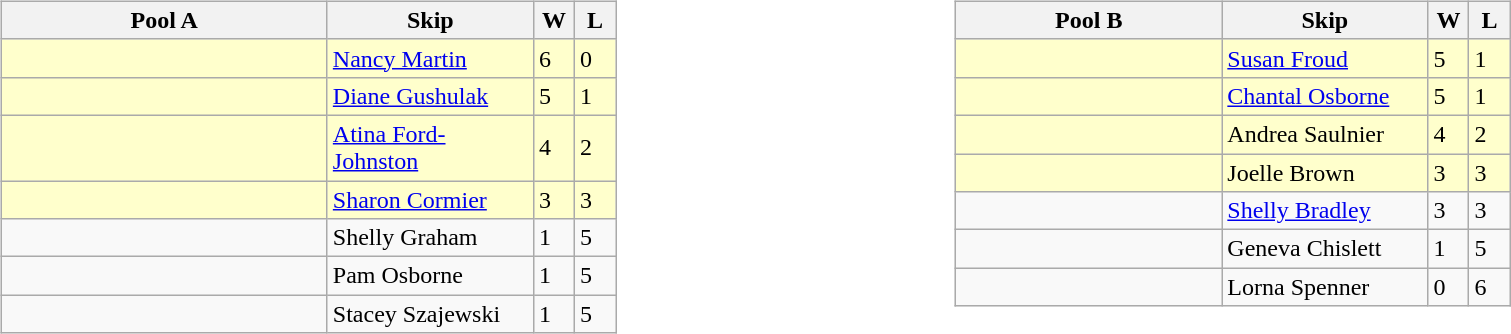<table>
<tr>
<td valign=top width=10%><br><table class="wikitable">
<tr>
<th width=210>Pool A</th>
<th width=130>Skip</th>
<th width=20>W</th>
<th width=20>L</th>
</tr>
<tr bgcolor=#ffffcc>
<td></td>
<td><a href='#'>Nancy Martin</a></td>
<td>6</td>
<td>0</td>
</tr>
<tr bgcolor=#ffffcc>
<td></td>
<td><a href='#'>Diane Gushulak</a></td>
<td>5</td>
<td>1</td>
</tr>
<tr bgcolor=#ffffcc>
<td></td>
<td><a href='#'>Atina Ford-Johnston</a></td>
<td>4</td>
<td>2</td>
</tr>
<tr bgcolor=#ffffcc>
<td></td>
<td><a href='#'>Sharon Cormier</a></td>
<td>3</td>
<td>3</td>
</tr>
<tr>
<td></td>
<td>Shelly Graham</td>
<td>1</td>
<td>5</td>
</tr>
<tr>
<td></td>
<td>Pam Osborne</td>
<td>1</td>
<td>5</td>
</tr>
<tr>
<td></td>
<td>Stacey Szajewski</td>
<td>1</td>
<td>5</td>
</tr>
</table>
</td>
<td valign=top width=10%><br><table class="wikitable">
<tr>
<th width=170>Pool B</th>
<th width=130>Skip</th>
<th width=20>W</th>
<th width=20>L</th>
</tr>
<tr bgcolor=#ffffcc>
<td></td>
<td><a href='#'>Susan Froud</a></td>
<td>5</td>
<td>1</td>
</tr>
<tr bgcolor=#ffffcc>
<td></td>
<td><a href='#'>Chantal Osborne</a></td>
<td>5</td>
<td>1</td>
</tr>
<tr bgcolor=#ffffcc>
<td></td>
<td>Andrea Saulnier</td>
<td>4</td>
<td>2</td>
</tr>
<tr bgcolor=#ffffcc>
<td></td>
<td>Joelle Brown</td>
<td>3</td>
<td>3</td>
</tr>
<tr>
<td></td>
<td><a href='#'>Shelly Bradley</a></td>
<td>3</td>
<td>3</td>
</tr>
<tr>
<td></td>
<td>Geneva Chislett</td>
<td>1</td>
<td>5</td>
</tr>
<tr>
<td></td>
<td>Lorna Spenner</td>
<td>0</td>
<td>6</td>
</tr>
</table>
</td>
</tr>
</table>
